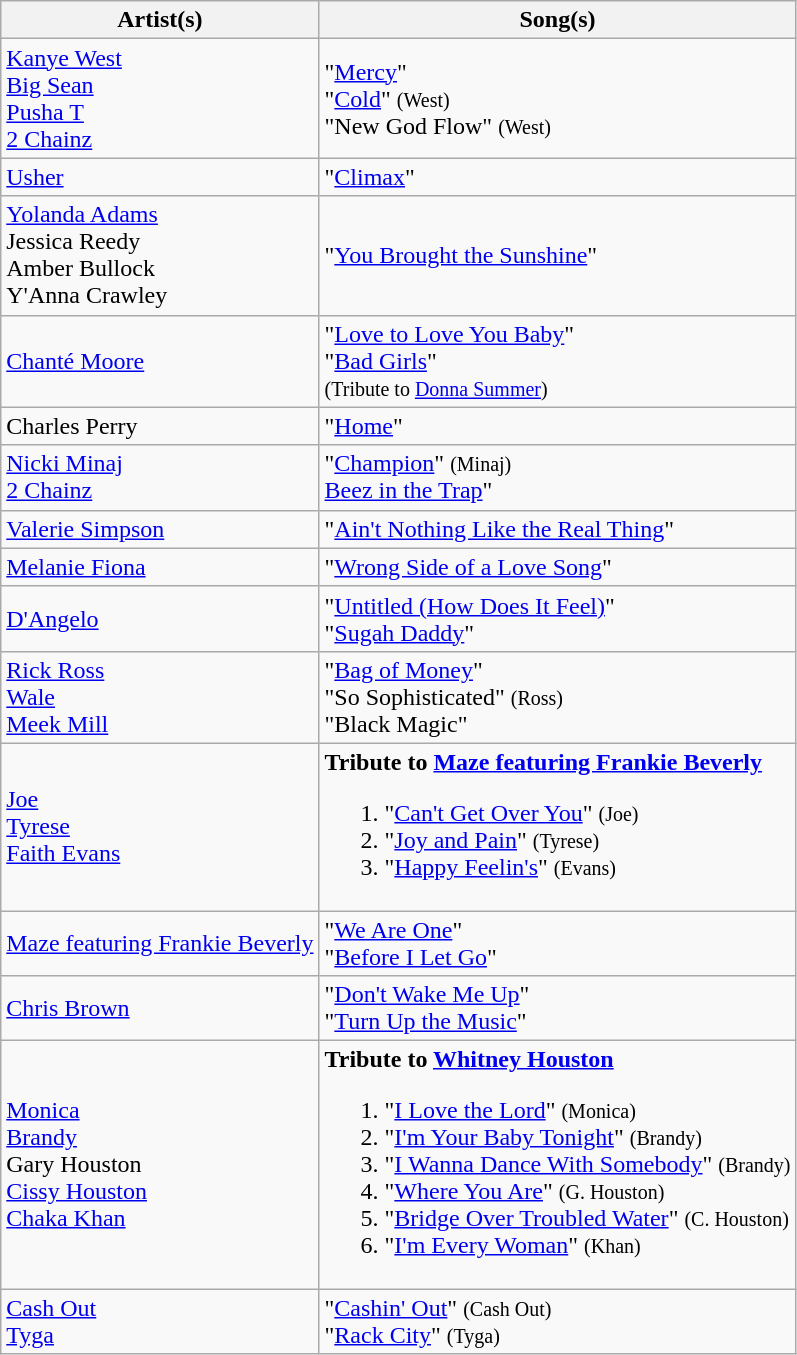<table class="wikitable">
<tr>
<th>Artist(s)</th>
<th>Song(s)</th>
</tr>
<tr>
<td><a href='#'>Kanye West</a><br><a href='#'>Big Sean</a><br><a href='#'>Pusha T</a><br><a href='#'>2 Chainz</a></td>
<td>"<a href='#'>Mercy</a>"<br>"<a href='#'>Cold</a>" <small>(West)</small><br>"New God Flow" <small>(West)</small></td>
</tr>
<tr>
<td><a href='#'>Usher</a></td>
<td>"<a href='#'>Climax</a>"</td>
</tr>
<tr>
<td><a href='#'>Yolanda Adams</a><br>Jessica Reedy<br>Amber Bullock<br>Y'Anna Crawley</td>
<td>"<a href='#'>You Brought the Sunshine</a>"</td>
</tr>
<tr>
<td><a href='#'>Chanté Moore</a></td>
<td>"<a href='#'>Love to Love You Baby</a>"<br>"<a href='#'>Bad Girls</a>"<br><small>(Tribute to <a href='#'>Donna Summer</a>)<br></small></td>
</tr>
<tr>
<td>Charles Perry</td>
<td>"<a href='#'>Home</a>"</td>
</tr>
<tr>
<td><a href='#'>Nicki Minaj</a><br><a href='#'>2 Chainz</a></td>
<td>"<a href='#'>Champion</a>" <small>(Minaj)</small><br><a href='#'>Beez in the Trap</a>"</td>
</tr>
<tr>
<td><a href='#'>Valerie Simpson</a></td>
<td>"<a href='#'>Ain't Nothing Like the Real Thing</a>"</td>
</tr>
<tr>
<td><a href='#'>Melanie Fiona</a></td>
<td>"<a href='#'>Wrong Side of a Love Song</a>"</td>
</tr>
<tr>
<td><a href='#'>D'Angelo</a></td>
<td>"<a href='#'>Untitled (How Does It Feel)</a>"<br>"<a href='#'>Sugah Daddy</a>"</td>
</tr>
<tr>
<td><a href='#'>Rick Ross</a><br><a href='#'>Wale</a><br><a href='#'>Meek Mill</a></td>
<td>"<a href='#'>Bag of Money</a>"<br>"So Sophisticated" <small>(Ross)</small><br>"Black Magic"</td>
</tr>
<tr>
<td><a href='#'>Joe</a><br><a href='#'>Tyrese</a><br><a href='#'>Faith Evans</a></td>
<td><strong>Tribute to <a href='#'>Maze featuring Frankie Beverly</a></strong><br><ol><li>"<a href='#'>Can't Get Over You</a>" <small>(Joe)</small></li><li>"<a href='#'>Joy and Pain</a>" <small>(Tyrese)</small></li><li>"<a href='#'>Happy Feelin's</a>" <small>(Evans)</small></li></ol></td>
</tr>
<tr>
<td><a href='#'>Maze featuring Frankie Beverly</a></td>
<td>"<a href='#'>We Are One</a>"<br>"<a href='#'>Before I Let Go</a>"</td>
</tr>
<tr>
<td><a href='#'>Chris Brown</a></td>
<td>"<a href='#'>Don't Wake Me Up</a>"<br>"<a href='#'>Turn Up the Music</a>"</td>
</tr>
<tr>
<td><a href='#'>Monica</a><br><a href='#'>Brandy</a><br>Gary Houston<br><a href='#'>Cissy Houston</a><br><a href='#'>Chaka Khan</a></td>
<td><strong>Tribute to <a href='#'>Whitney Houston</a></strong><br><ol><li>"<a href='#'>I Love the Lord</a>" <small>(Monica)</small></li><li>"<a href='#'>I'm Your Baby Tonight</a>" <small>(Brandy)</small></li><li>"<a href='#'>I Wanna Dance With Somebody</a>" <small>(Brandy)</small></li><li>"<a href='#'>Where You Are</a>" <small>(G. Houston)</small></li><li>"<a href='#'>Bridge Over Troubled Water</a>" <small>(C. Houston)</small></li><li>"<a href='#'>I'm Every Woman</a>" <small>(Khan)</small></li></ol></td>
</tr>
<tr>
<td><a href='#'>Cash Out</a><br><a href='#'>Tyga</a></td>
<td>"<a href='#'>Cashin' Out</a>" <small>(Cash Out)</small><br>"<a href='#'>Rack City</a>" <small>(Tyga)</small></td>
</tr>
</table>
